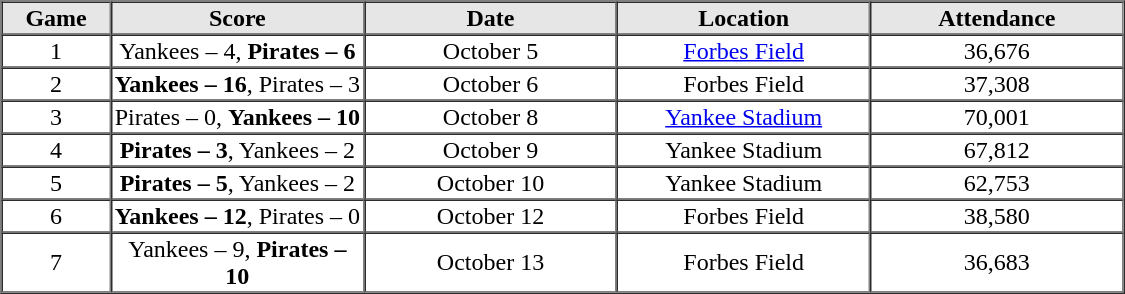<table border=1 cellspacing=0 width=750 style="margin-left:3em;">
<tr style="text-align:center; background-color:#e6e6e6;">
<th width=10>Game</th>
<th width=100>Score</th>
<th width=100>Date</th>
<th width=100>Location</th>
<th width=100>Attendance</th>
</tr>
<tr style="text-align:center;">
<td>1</td>
<td>Yankees – 4, <strong>Pirates – 6</strong></td>
<td>October 5</td>
<td><a href='#'>Forbes Field</a></td>
<td>36,676</td>
</tr>
<tr style="text-align:center;">
<td>2</td>
<td><strong>Yankees – 16</strong>, Pirates – 3</td>
<td>October 6</td>
<td>Forbes Field</td>
<td>37,308</td>
</tr>
<tr style="text-align:center;">
<td>3</td>
<td>Pirates – 0, <strong>Yankees – 10</strong></td>
<td>October 8</td>
<td><a href='#'>Yankee Stadium</a></td>
<td>70,001</td>
</tr>
<tr style="text-align:center;">
<td>4</td>
<td><strong>Pirates – 3</strong>, Yankees – 2</td>
<td>October 9</td>
<td>Yankee Stadium</td>
<td>67,812</td>
</tr>
<tr style="text-align:center;">
<td>5</td>
<td><strong>Pirates – 5</strong>, Yankees – 2</td>
<td>October 10</td>
<td>Yankee Stadium</td>
<td>62,753</td>
</tr>
<tr style="text-align:center;">
<td>6</td>
<td><strong>Yankees – 12</strong>, Pirates – 0</td>
<td>October 12</td>
<td>Forbes Field</td>
<td>38,580</td>
</tr>
<tr style="text-align:center;">
<td>7</td>
<td>Yankees – 9, <strong>Pirates – 10</strong></td>
<td>October 13</td>
<td>Forbes Field</td>
<td>36,683</td>
</tr>
</table>
